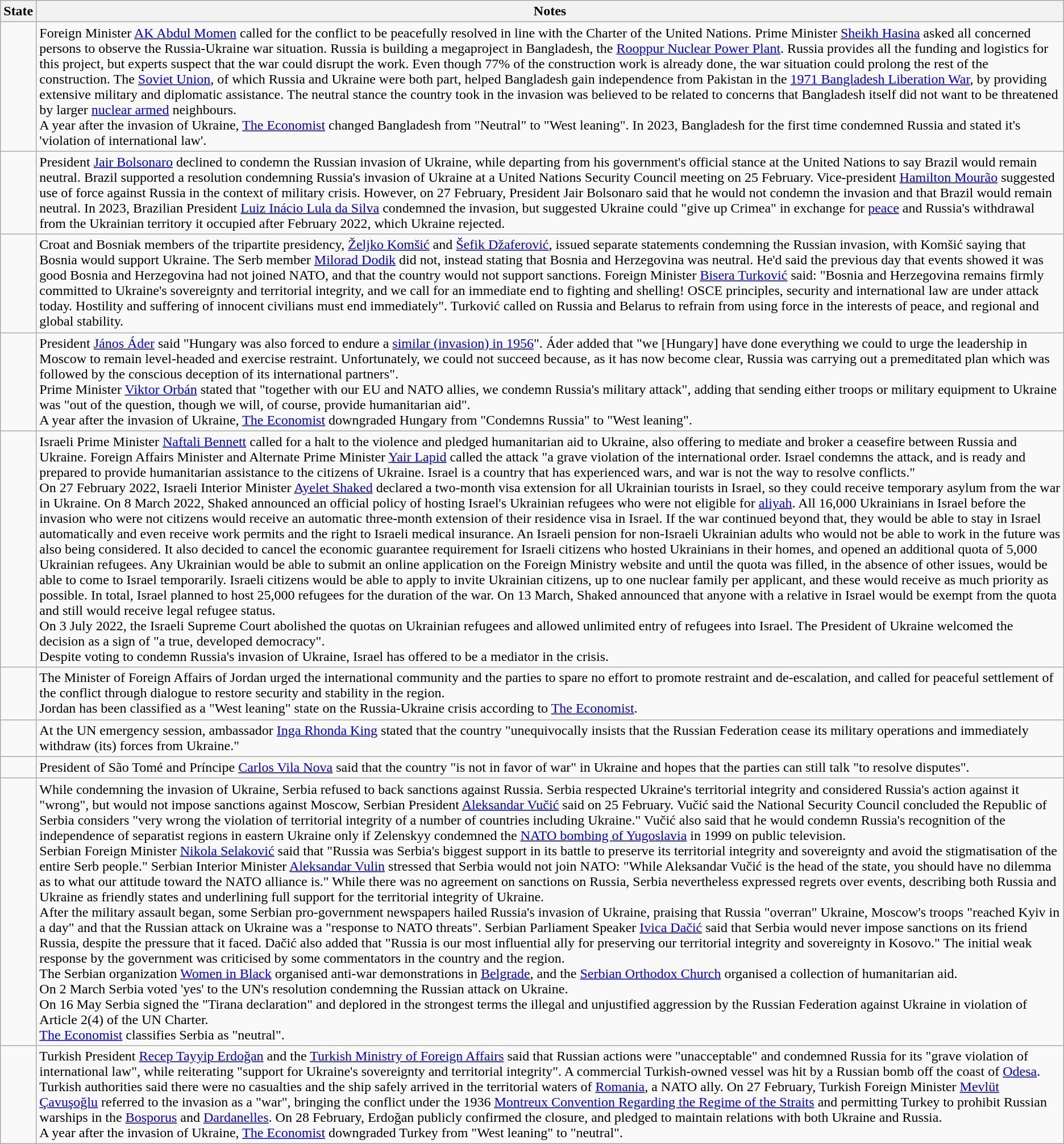<table class="wikitable">
<tr>
<th>State</th>
<th>Notes</th>
</tr>
<tr>
<td></td>
<td>Foreign Minister <a href='#'>AK Abdul Momen</a> called for the conflict to be peacefully resolved in line with the Charter of the United Nations. Prime Minister <a href='#'>Sheikh Hasina</a> asked all concerned persons to observe the Russia-Ukraine war situation. Russia is building a megaproject in Bangladesh, the <a href='#'>Rooppur Nuclear Power Plant</a>. Russia provides all the funding and logistics for this project, but experts suspect that the war could disrupt the work. Even though 77% of the construction work is already done, the war situation could prolong the rest of the construction. The <a href='#'>Soviet Union</a>, of which Russia and Ukraine were both part, helped Bangladesh gain independence from Pakistan in the <a href='#'>1971 Bangladesh Liberation War</a>, by providing extensive military and diplomatic assistance. The neutral stance the country took in the invasion was believed to be related to concerns that Bangladesh itself did not want to be threatened by larger <a href='#'>nuclear armed</a> neighbours.<br>A year after the invasion of Ukraine, <a href='#'>The Economist</a> changed Bangladesh from "Neutral" to "West leaning". In 2023, Bangladesh for the first time condemned Russia and stated it's 'violation of international law'.</td>
</tr>
<tr>
<td></td>
<td>President <a href='#'>Jair Bolsonaro</a> declined to condemn the Russian invasion of Ukraine, while departing from his government's official stance at the United Nations to say Brazil would remain neutral. Brazil supported a resolution condemning Russia's invasion of Ukraine at a United Nations Security Council meeting on 25 February. Vice-president <a href='#'>Hamilton Mourão</a> suggested use of force against Russia in the context of military crisis. However, on 27 February, President Jair Bolsonaro said that he would not condemn the invasion and that Brazil would remain neutral. In 2023, Brazilian President <a href='#'>Luiz Inácio Lula da Silva</a> condemned the invasion, but suggested Ukraine could "give up Crimea" in exchange for <a href='#'>peace</a> and Russia's withdrawal from the Ukrainian territory it occupied after February 2022, which Ukraine rejected.</td>
</tr>
<tr>
<td></td>
<td>Croat and Bosniak members of the tripartite presidency, <a href='#'>Željko Komšić</a> and <a href='#'>Šefik Džaferović</a>, issued separate statements condemning the Russian invasion, with Komšić saying that Bosnia would support Ukraine. The Serb member <a href='#'>Milorad Dodik</a> did not, instead stating that Bosnia and Herzegovina was neutral. He'd said the previous day that events showed it was good Bosnia and Herzegovina had not joined NATO, and that the country would not support sanctions. Foreign Minister <a href='#'>Bisera Turković</a> said: "Bosnia and Herzegovina remains firmly committed to Ukraine's sovereignty and territorial integrity, and we call for an immediate end to fighting and shelling! OSCE principles, security and international law are under attack today. Hostility and suffering of innocent civilians must end immediately". Turković called on Russia and Belarus to refrain from using force in the interests of peace, and regional and global stability.</td>
</tr>
<tr>
<td></td>
<td>President <a href='#'>János Áder</a> said "Hungary was also forced to endure a <a href='#'>similar (invasion) in 1956</a>". Áder added that "we [Hungary] have done everything we could to urge the leadership in Moscow to remain level-headed and exercise restraint. Unfortunately, we could not succeed because, as it has now become clear, Russia was carrying out a premeditated plan which was followed by the conscious deception of its international partners".<br>Prime Minister <a href='#'>Viktor Orbán</a> stated that "together with our EU and NATO allies, we condemn Russia's military attack", adding that sending either troops or military equipment to Ukraine was "out of the question, though we will, of course, provide humanitarian aid".<br>A year after the invasion of Ukraine, <a href='#'>The Economist</a> downgraded Hungary from "Condemns Russia" to "West leaning".</td>
</tr>
<tr>
<td></td>
<td>Israeli Prime Minister <a href='#'>Naftali Bennett</a> called for a halt to the violence and pledged humanitarian aid to Ukraine, also offering to mediate and broker a ceasefire between Russia and Ukraine. Foreign Affairs Minister and Alternate Prime Minister <a href='#'>Yair Lapid</a> called the attack "a grave violation of the international order. Israel condemns the attack, and is ready and prepared to provide humanitarian assistance to the citizens of Ukraine. Israel is a country that has experienced wars, and war is not the way to resolve conflicts."<br>On 27 February 2022, Israeli Interior Minister <a href='#'>Ayelet Shaked</a> declared a two-month visa extension for all Ukrainian tourists in Israel, so they could receive temporary asylum from the war in Ukraine. On 8 March 2022, Shaked announced an official policy of hosting Israel's Ukrainian refugees who were not eligible for <a href='#'>aliyah</a>. All 16,000 Ukrainians in Israel before the invasion who were not citizens would receive an automatic three-month extension of their residence visa in Israel. If the war continued beyond that, they would be able to stay in Israel automatically and even receive work permits and the right to Israeli medical insurance. An Israeli pension for non-Israeli Ukrainian adults who would not be able to work in the future was also being considered. It also decided to cancel the economic guarantee requirement for Israeli citizens who hosted Ukrainians in their homes, and opened an additional quota of 5,000 Ukrainian refugees. Any Ukrainian would be able to submit an online application on the Foreign Ministry website and until the quota was filled, in the absence of other issues, would be able to come to Israel temporarily. Israeli citizens would be able to apply to invite Ukrainian citizens, up to one nuclear family per applicant, and these would receive as much priority as possible. In total, Israel planned to host 25,000 refugees for the duration of the war. On 13 March, Shaked announced that anyone with a relative in Israel would be exempt from the quota and still would receive legal refugee status.<br>On 3 July 2022, the Israeli Supreme Court abolished the quotas on Ukrainian refugees and allowed unlimited entry of refugees into Israel. The President of Ukraine welcomed the decision as a sign of "a true, developed democracy".<br>Despite voting to condemn Russia's invasion of Ukraine, Israel has offered to be a mediator in the crisis.</td>
</tr>
<tr>
<td></td>
<td>The Minister of Foreign Affairs of Jordan urged the international community and the parties to spare no effort to promote restraint and de-escalation, and called for peaceful settlement of the conflict through dialogue to restore security and stability in the region.<br>Jordan has been classified as a "West leaning" state on the Russia-Ukraine crisis according to <a href='#'>The Economist</a>.</td>
</tr>
<tr>
<td></td>
<td>At the UN emergency session, ambassador <a href='#'>Inga Rhonda King</a> stated that the country "unequivocally insists that the Russian Federation cease its military operations and immediately withdraw (its) forces from Ukraine."</td>
</tr>
<tr>
<td></td>
<td>President of São Tomé and Príncipe <a href='#'>Carlos Vila Nova</a> said that the country "is not in favor of war" in Ukraine and hopes that the parties can still talk "to resolve disputes".</td>
</tr>
<tr>
<td></td>
<td>While condemning the invasion of Ukraine, Serbia refused to back sanctions against Russia. Serbia respected Ukraine's territorial integrity and considered Russia's action against it "wrong", but would not impose sanctions against Moscow, Serbian President <a href='#'>Aleksandar Vučić</a> said on 25 February. Vučić said the National Security Council concluded the Republic of Serbia considers "very wrong the violation of territorial integrity of a number of countries including Ukraine." Vučić also said that he would condemn Russia's recognition of the independence of separatist regions in eastern Ukraine only if Zelenskyy condemned the <a href='#'>NATO bombing of Yugoslavia</a> in 1999 on public television.<br>Serbian Foreign Minister <a href='#'>Nikola Selaković</a> said that "Russia was Serbia's biggest support in its battle to preserve its territorial integrity and sovereignty and avoid the stigmatisation of the entire Serb people." Serbian Interior Minister <a href='#'>Aleksandar Vulin</a> stressed that Serbia would not join NATO: "While Aleksandar Vučić is the head of the state, you should have no dilemma as to what our attitude toward the NATO alliance is." While there was no agreement on sanctions on Russia, Serbia nevertheless expressed regrets over events, describing both Russia and Ukraine as friendly states and underlining full support for the territorial integrity of Ukraine.<br>After the military assault began, some Serbian pro-government newspapers hailed Russia's invasion of Ukraine, praising that Russia "overran" Ukraine, Moscow's troops "reached Kyiv in a day" and that the Russian attack on Ukraine was a "response to NATO threats". Serbian Parliament Speaker <a href='#'>Ivica Dačić</a> said that Serbia would never impose sanctions on its friend Russia, despite the pressure that it faced. Dačić also added that "Russia is our most influential ally for preserving our territorial integrity and sovereignty in Kosovo." The initial weak response by the government was criticised by some commentators in the country and the region.<br>The Serbian organization <a href='#'>Women in Black</a> organised anti-war demonstrations in <a href='#'>Belgrade</a>, and the <a href='#'>Serbian Orthodox Church</a> organised a collection of humanitarian aid.<br>On 2 March Serbia voted 'yes' to the UN's resolution condemning the Russian attack on Ukraine.<br>On 16 May Serbia signed the "Tirana declaration" and deplored in the strongest terms the illegal and unjustified aggression by the Russian Federation against Ukraine in violation of Article 2(4) of the UN Charter.<br><a href='#'>The Economist</a> classifies Serbia as "neutral".</td>
</tr>
<tr>
<td></td>
<td>Turkish President <a href='#'>Recep Tayyip Erdoğan</a> and the <a href='#'>Turkish Ministry of Foreign Affairs</a> said that Russian actions were "unacceptable" and condemned Russia for its "grave violation of international law", while reiterating "support for Ukraine's sovereignty and territorial integrity". A commercial Turkish-owned vessel was hit by a Russian bomb off the coast of <a href='#'>Odesa</a>. Turkish authorities said there were no casualties and the ship safely arrived in the territorial waters of <a href='#'>Romania</a>, a NATO ally. On 27 February, Turkish Foreign Minister <a href='#'>Mevlüt Çavuşoğlu</a> referred to the invasion as a "war", bringing the conflict under the 1936 <a href='#'>Montreux Convention Regarding the Regime of the Straits</a> and permitting Turkey to prohibit Russian warships in the <a href='#'>Bosporus</a> and <a href='#'>Dardanelles</a>. On 28 February, Erdoğan publicly confirmed the closure, and pledged to maintain relations with both Ukraine and Russia.<br>A year after the invasion of Ukraine, <a href='#'>The Economist</a> downgraded Turkey from "West leaning" to "neutral".</td>
</tr>
</table>
